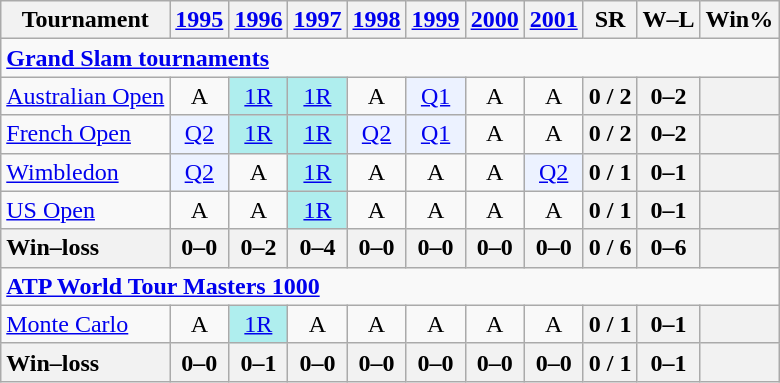<table class=wikitable style=text-align:center>
<tr>
<th>Tournament</th>
<th><a href='#'>1995</a></th>
<th><a href='#'>1996</a></th>
<th><a href='#'>1997</a></th>
<th><a href='#'>1998</a></th>
<th><a href='#'>1999</a></th>
<th><a href='#'>2000</a></th>
<th><a href='#'>2001</a></th>
<th>SR</th>
<th>W–L</th>
<th>Win%</th>
</tr>
<tr>
<td colspan=25 style=text-align:left><a href='#'><strong>Grand Slam tournaments</strong></a></td>
</tr>
<tr>
<td align=left><a href='#'>Australian Open</a></td>
<td>A</td>
<td bgcolor=afeeee><a href='#'>1R</a></td>
<td bgcolor=afeeee><a href='#'>1R</a></td>
<td>A</td>
<td bgcolor=ecf2ff><a href='#'>Q1</a></td>
<td>A</td>
<td>A</td>
<th>0 / 2</th>
<th>0–2</th>
<th></th>
</tr>
<tr>
<td align=left><a href='#'>French Open</a></td>
<td bgcolor=ecf2ff><a href='#'>Q2</a></td>
<td bgcolor=afeeee><a href='#'>1R</a></td>
<td bgcolor=afeeee><a href='#'>1R</a></td>
<td bgcolor=ecf2ff><a href='#'>Q2</a></td>
<td bgcolor=ecf2ff><a href='#'>Q1</a></td>
<td>A</td>
<td>A</td>
<th>0 / 2</th>
<th>0–2</th>
<th></th>
</tr>
<tr>
<td align=left><a href='#'>Wimbledon</a></td>
<td bgcolor=ecf2ff><a href='#'>Q2</a></td>
<td>A</td>
<td bgcolor=afeeee><a href='#'>1R</a></td>
<td>A</td>
<td>A</td>
<td>A</td>
<td bgcolor=ecf2ff><a href='#'>Q2</a></td>
<th>0 / 1</th>
<th>0–1</th>
<th></th>
</tr>
<tr>
<td align=left><a href='#'>US Open</a></td>
<td>A</td>
<td>A</td>
<td bgcolor=afeeee><a href='#'>1R</a></td>
<td>A</td>
<td>A</td>
<td>A</td>
<td>A</td>
<th>0 / 1</th>
<th>0–1</th>
<th></th>
</tr>
<tr>
<th style=text-align:left>Win–loss</th>
<th>0–0</th>
<th>0–2</th>
<th>0–4</th>
<th>0–0</th>
<th>0–0</th>
<th>0–0</th>
<th>0–0</th>
<th>0 / 6</th>
<th>0–6</th>
<th></th>
</tr>
<tr>
<td colspan=15 align=left><strong><a href='#'>ATP World Tour Masters 1000</a></strong></td>
</tr>
<tr>
<td align=left><a href='#'>Monte Carlo</a></td>
<td>A</td>
<td bgcolor=afeeee><a href='#'>1R</a></td>
<td>A</td>
<td>A</td>
<td>A</td>
<td>A</td>
<td>A</td>
<th>0 / 1</th>
<th>0–1</th>
<th></th>
</tr>
<tr>
<th style=text-align:left>Win–loss</th>
<th>0–0</th>
<th>0–1</th>
<th>0–0</th>
<th>0–0</th>
<th>0–0</th>
<th>0–0</th>
<th>0–0</th>
<th>0 / 1</th>
<th>0–1</th>
<th></th>
</tr>
</table>
